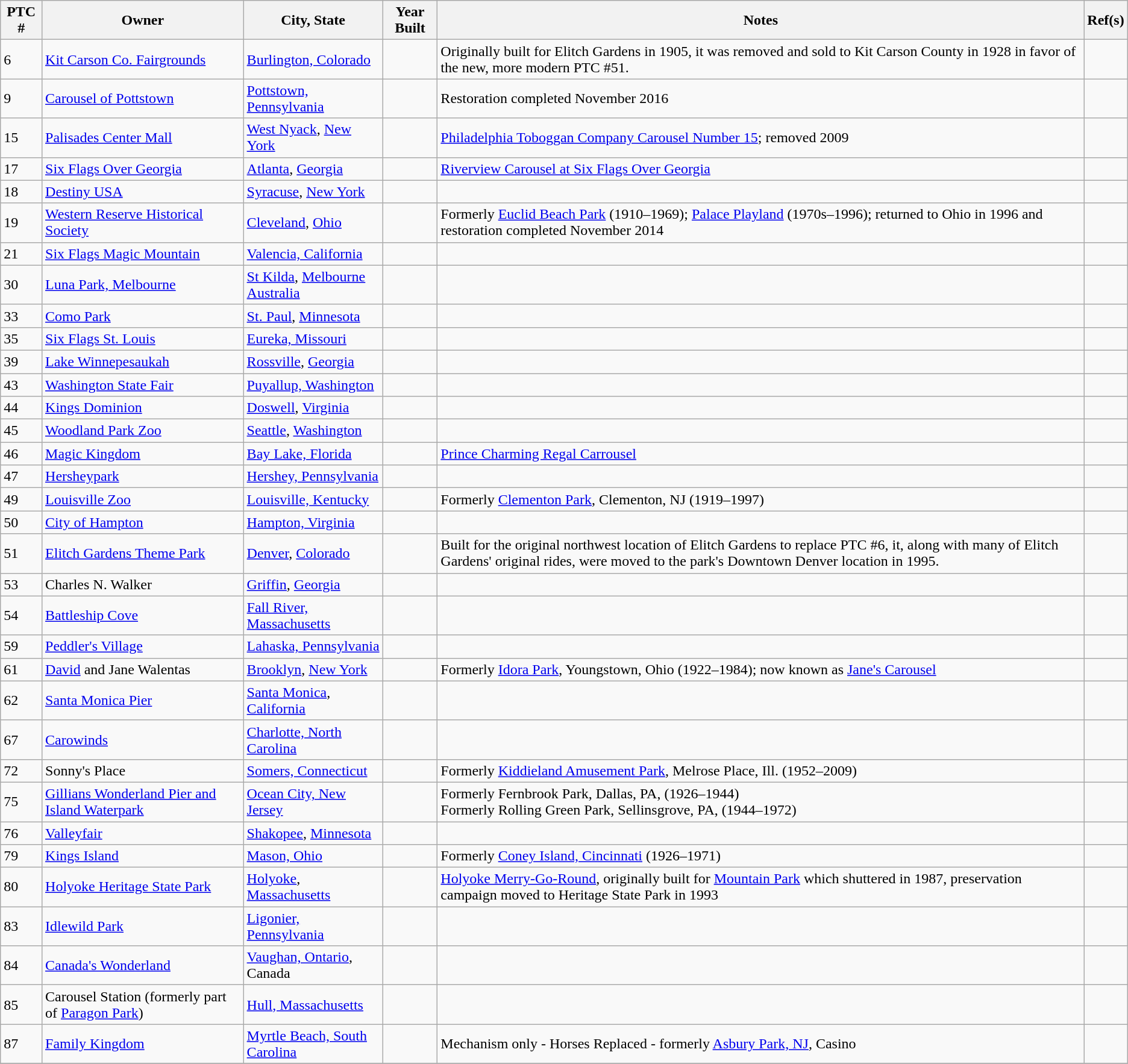<table class= "wikitable sortable">
<tr>
<th>PTC #</th>
<th>Owner</th>
<th>City, State</th>
<th>Year Built</th>
<th class=unsortable>Notes</th>
<th class=unsortable>Ref(s)</th>
</tr>
<tr>
<td>6</td>
<td><a href='#'>Kit Carson Co. Fairgrounds</a></td>
<td><a href='#'>Burlington, Colorado</a></td>
<td></td>
<td>Originally built for Elitch Gardens in 1905, it was removed and sold to Kit Carson County in 1928 in favor of the new, more modern PTC #51.</td>
<td></td>
</tr>
<tr>
<td>9</td>
<td><a href='#'>Carousel of Pottstown</a></td>
<td><a href='#'>Pottstown, Pennsylvania</a></td>
<td></td>
<td>Restoration completed November 2016</td>
<td></td>
</tr>
<tr>
<td>15</td>
<td><a href='#'>Palisades Center Mall</a></td>
<td><a href='#'>West Nyack</a>, <a href='#'>New York</a></td>
<td></td>
<td><a href='#'>Philadelphia Toboggan Company Carousel Number 15</a>; removed 2009</td>
<td></td>
</tr>
<tr>
<td>17</td>
<td><a href='#'>Six Flags Over Georgia</a></td>
<td><a href='#'>Atlanta</a>, <a href='#'>Georgia</a></td>
<td></td>
<td><a href='#'>Riverview Carousel at Six Flags Over Georgia</a></td>
<td></td>
</tr>
<tr>
<td>18</td>
<td><a href='#'>Destiny USA</a></td>
<td><a href='#'>Syracuse</a>, <a href='#'>New York</a></td>
<td></td>
<td></td>
<td></td>
</tr>
<tr>
<td>19</td>
<td><a href='#'>Western Reserve Historical Society</a></td>
<td><a href='#'>Cleveland</a>, <a href='#'>Ohio</a></td>
<td></td>
<td>Formerly <a href='#'>Euclid Beach Park</a> (1910–1969); <a href='#'>Palace Playland</a> (1970s–1996); returned to Ohio in 1996 and restoration completed November 2014</td>
<td></td>
</tr>
<tr>
<td>21</td>
<td><a href='#'>Six Flags Magic Mountain</a></td>
<td><a href='#'>Valencia, California</a></td>
<td></td>
<td></td>
<td></td>
</tr>
<tr>
<td>30</td>
<td><a href='#'>Luna Park, Melbourne</a></td>
<td><a href='#'>St Kilda</a>, <a href='#'>Melbourne</a> <a href='#'>Australia</a></td>
<td></td>
<td></td>
<td></td>
</tr>
<tr>
<td>33</td>
<td><a href='#'>Como Park</a></td>
<td><a href='#'>St. Paul</a>, <a href='#'>Minnesota</a></td>
<td></td>
<td></td>
<td></td>
</tr>
<tr>
<td>35</td>
<td><a href='#'>Six Flags St. Louis</a></td>
<td><a href='#'>Eureka, Missouri</a></td>
<td></td>
<td></td>
<td></td>
</tr>
<tr>
<td>39</td>
<td><a href='#'>Lake Winnepesaukah</a></td>
<td><a href='#'>Rossville</a>, <a href='#'>Georgia</a></td>
<td></td>
<td></td>
<td></td>
</tr>
<tr>
<td>43</td>
<td><a href='#'>Washington State Fair</a></td>
<td><a href='#'>Puyallup, Washington</a></td>
<td></td>
<td></td>
<td></td>
</tr>
<tr>
<td>44</td>
<td><a href='#'>Kings Dominion</a></td>
<td><a href='#'>Doswell</a>, <a href='#'>Virginia</a></td>
<td></td>
<td></td>
<td></td>
</tr>
<tr>
<td>45</td>
<td><a href='#'>Woodland Park Zoo</a></td>
<td><a href='#'>Seattle</a>, <a href='#'>Washington</a></td>
<td></td>
<td></td>
<td></td>
</tr>
<tr>
<td>46</td>
<td><a href='#'>Magic Kingdom</a></td>
<td><a href='#'>Bay Lake, Florida</a></td>
<td></td>
<td><a href='#'>Prince Charming Regal Carrousel</a></td>
<td></td>
</tr>
<tr>
<td>47</td>
<td><a href='#'>Hersheypark</a></td>
<td><a href='#'>Hershey, Pennsylvania</a></td>
<td></td>
<td></td>
<td></td>
</tr>
<tr>
<td>49</td>
<td><a href='#'>Louisville Zoo</a></td>
<td><a href='#'>Louisville, Kentucky</a></td>
<td></td>
<td>Formerly <a href='#'>Clementon Park</a>, Clementon, NJ (1919–1997)</td>
<td><br></td>
</tr>
<tr>
<td>50</td>
<td><a href='#'>City of Hampton</a></td>
<td><a href='#'>Hampton, Virginia</a></td>
<td></td>
<td></td>
<td></td>
</tr>
<tr>
<td>51</td>
<td><a href='#'>Elitch Gardens Theme Park</a></td>
<td><a href='#'>Denver</a>, <a href='#'>Colorado</a></td>
<td></td>
<td>Built for the original northwest location of Elitch Gardens to replace PTC #6, it, along with many of Elitch Gardens' original rides, were moved to the park's Downtown Denver location in 1995.</td>
<td></td>
</tr>
<tr>
<td>53</td>
<td>Charles N. Walker</td>
<td><a href='#'>Griffin</a>, <a href='#'>Georgia</a></td>
<td></td>
<td></td>
<td></td>
</tr>
<tr>
<td>54</td>
<td><a href='#'>Battleship Cove</a></td>
<td><a href='#'>Fall River, Massachusetts</a></td>
<td></td>
<td></td>
<td></td>
</tr>
<tr>
<td>59</td>
<td><a href='#'>Peddler's Village</a></td>
<td><a href='#'>Lahaska, Pennsylvania</a></td>
<td></td>
<td></td>
<td></td>
</tr>
<tr>
<td>61</td>
<td><a href='#'>David</a> and Jane Walentas</td>
<td><a href='#'>Brooklyn</a>, <a href='#'>New York</a></td>
<td></td>
<td>Formerly <a href='#'>Idora Park</a>, Youngstown, Ohio (1922–1984); now known as <a href='#'>Jane's Carousel</a></td>
<td></td>
</tr>
<tr>
<td>62</td>
<td><a href='#'>Santa Monica Pier</a></td>
<td><a href='#'>Santa Monica</a>, <a href='#'>California</a></td>
<td></td>
<td></td>
<td></td>
</tr>
<tr>
<td>67</td>
<td><a href='#'>Carowinds</a></td>
<td><a href='#'>Charlotte, North Carolina</a></td>
<td></td>
<td></td>
<td></td>
</tr>
<tr>
<td>72</td>
<td>Sonny's Place</td>
<td><a href='#'>Somers, Connecticut</a></td>
<td></td>
<td>Formerly <a href='#'>Kiddieland Amusement Park</a>, Melrose Place, Ill. (1952–2009)</td>
<td></td>
</tr>
<tr>
<td>75</td>
<td><a href='#'>Gillians Wonderland Pier and Island Waterpark</a></td>
<td><a href='#'>Ocean City, New Jersey</a></td>
<td></td>
<td>Formerly Fernbrook Park, Dallas, PA, (1926–1944)<br>Formerly Rolling Green Park, Sellinsgrove, PA, (1944–1972)</td>
<td><br></td>
</tr>
<tr>
<td>76</td>
<td><a href='#'>Valleyfair</a></td>
<td><a href='#'>Shakopee</a>, <a href='#'>Minnesota</a></td>
<td></td>
<td></td>
<td></td>
</tr>
<tr>
<td>79</td>
<td><a href='#'>Kings Island</a></td>
<td><a href='#'>Mason, Ohio</a></td>
<td></td>
<td>Formerly <a href='#'>Coney Island, Cincinnati</a> (1926–1971)</td>
<td></td>
</tr>
<tr>
<td>80</td>
<td><a href='#'>Holyoke Heritage State Park</a></td>
<td><a href='#'>Holyoke</a>, <a href='#'>Massachusetts</a></td>
<td></td>
<td><a href='#'>Holyoke Merry-Go-Round</a>, originally built for <a href='#'>Mountain Park</a> which shuttered in 1987, preservation campaign moved to Heritage State Park in 1993</td>
<td></td>
</tr>
<tr>
<td>83</td>
<td><a href='#'>Idlewild Park</a></td>
<td><a href='#'>Ligonier, Pennsylvania</a></td>
<td></td>
<td></td>
<td></td>
</tr>
<tr>
<td>84</td>
<td><a href='#'>Canada's Wonderland</a></td>
<td><a href='#'>Vaughan, Ontario</a>, Canada</td>
<td></td>
<td></td>
<td></td>
</tr>
<tr>
<td>85</td>
<td>Carousel Station (formerly part of <a href='#'>Paragon Park</a>)</td>
<td><a href='#'>Hull, Massachusetts</a></td>
<td></td>
<td></td>
<td></td>
</tr>
<tr>
<td>87</td>
<td><a href='#'>Family Kingdom</a></td>
<td><a href='#'>Myrtle Beach, South Carolina</a></td>
<td></td>
<td>Mechanism only - Horses Replaced - formerly <a href='#'>Asbury Park, NJ</a>, Casino</td>
<td></td>
</tr>
<tr>
</tr>
</table>
